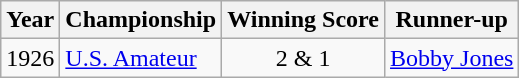<table class="wikitable">
<tr>
<th>Year</th>
<th>Championship</th>
<th>Winning Score</th>
<th>Runner-up</th>
</tr>
<tr>
<td>1926</td>
<td><a href='#'>U.S. Amateur</a></td>
<td align=center>2 & 1</td>
<td> <a href='#'>Bobby Jones</a></td>
</tr>
</table>
